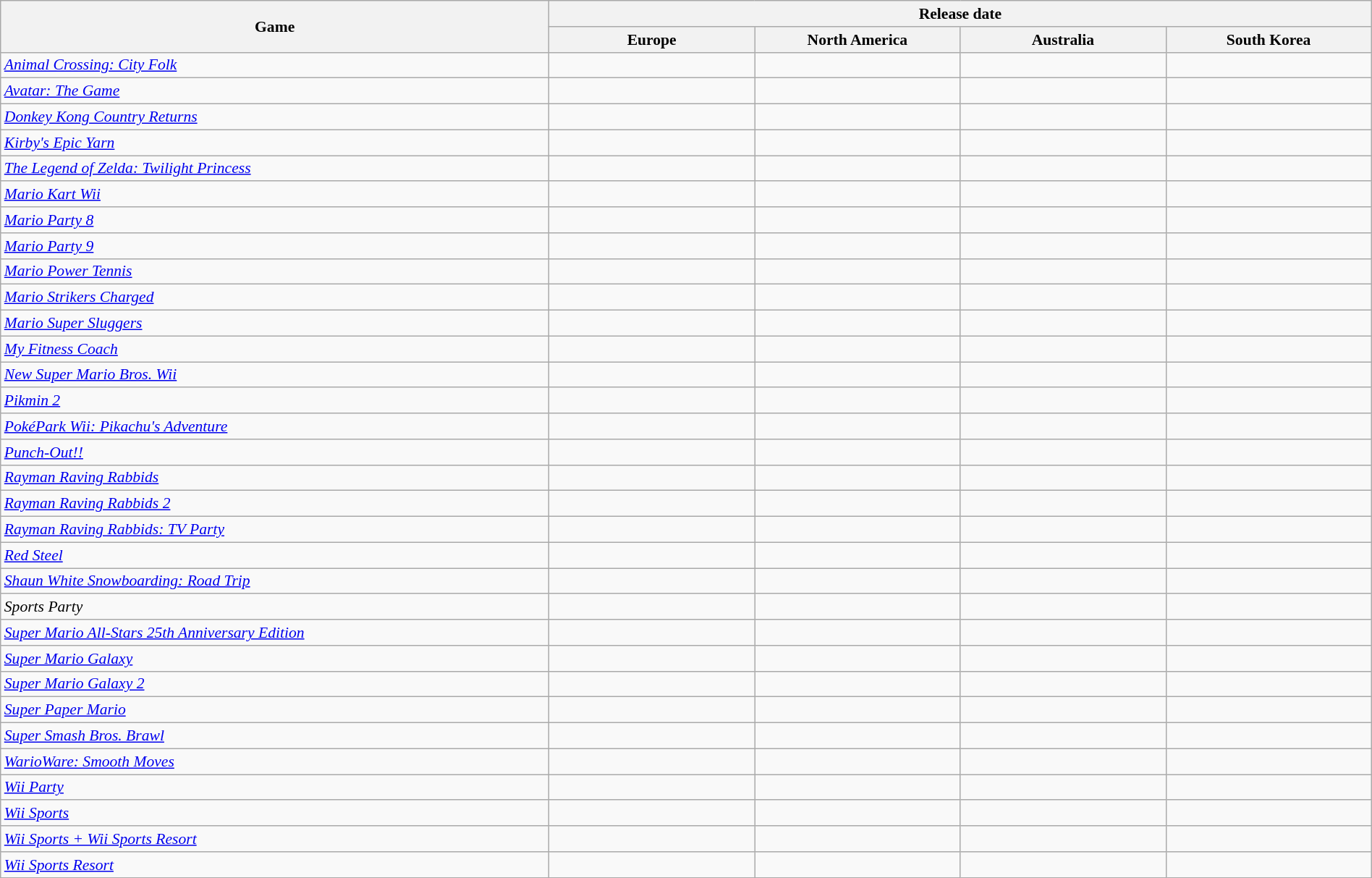<table class="wikitable sortable" style="width: 100%; font-size: 90%">
<tr>
<th width=40% rowspan=2>Game</th>
<th width=60% colspan=4>Release date</th>
</tr>
<tr>
<th width=15%>Europe</th>
<th width=15%>North America</th>
<th width=15%>Australia</th>
<th width=15%>South Korea</th>
</tr>
<tr>
<td><em><a href='#'>Animal Crossing: City Folk</a></em></td>
<td></td>
<td></td>
<td></td>
<td></td>
</tr>
<tr>
<td><em><a href='#'>Avatar: The Game</a></em></td>
<td></td>
<td></td>
<td></td>
<td></td>
</tr>
<tr>
<td><em><a href='#'>Donkey Kong Country Returns</a></em></td>
<td></td>
<td></td>
<td></td>
<td></td>
</tr>
<tr>
<td><em><a href='#'>Kirby's Epic Yarn</a></em></td>
<td></td>
<td></td>
<td></td>
<td></td>
</tr>
<tr>
<td data-sort-value="Legend of Zelda: Twilight Princess, The"><em><a href='#'>The Legend of Zelda: Twilight Princess</a></em></td>
<td></td>
<td></td>
<td></td>
<td></td>
</tr>
<tr>
<td><em><a href='#'>Mario Kart Wii</a></em></td>
<td></td>
<td></td>
<td></td>
<td></td>
</tr>
<tr>
<td><em><a href='#'>Mario Party 8</a></em></td>
<td></td>
<td></td>
<td></td>
<td></td>
</tr>
<tr>
<td><em><a href='#'>Mario Party 9</a></em></td>
<td></td>
<td></td>
<td></td>
<td></td>
</tr>
<tr>
<td><em><a href='#'>Mario Power Tennis</a></em></td>
<td></td>
<td></td>
<td></td>
<td></td>
</tr>
<tr>
<td><em><a href='#'>Mario Strikers Charged</a></em></td>
<td></td>
<td></td>
<td></td>
<td></td>
</tr>
<tr>
<td><em><a href='#'>Mario Super Sluggers</a></em></td>
<td></td>
<td></td>
<td></td>
<td></td>
</tr>
<tr>
<td><em><a href='#'>My Fitness Coach</a></em></td>
<td></td>
<td></td>
<td></td>
<td></td>
</tr>
<tr>
<td><em><a href='#'>New Super Mario Bros. Wii</a></em></td>
<td></td>
<td></td>
<td></td>
<td></td>
</tr>
<tr>
<td><em><a href='#'>Pikmin 2</a></em></td>
<td></td>
<td></td>
<td></td>
<td></td>
</tr>
<tr>
<td><em><a href='#'>PokéPark Wii: Pikachu's Adventure</a></em></td>
<td></td>
<td></td>
<td></td>
<td></td>
</tr>
<tr>
<td><em><a href='#'>Punch-Out!!</a></em></td>
<td></td>
<td></td>
<td></td>
<td></td>
</tr>
<tr>
<td><em><a href='#'>Rayman Raving Rabbids</a></em></td>
<td></td>
<td></td>
<td></td>
<td></td>
</tr>
<tr>
<td><em><a href='#'>Rayman Raving Rabbids 2</a></em></td>
<td></td>
<td></td>
<td></td>
<td></td>
</tr>
<tr>
<td><em><a href='#'>Rayman Raving Rabbids: TV Party</a></em></td>
<td></td>
<td></td>
<td></td>
<td></td>
</tr>
<tr>
<td><em><a href='#'>Red Steel</a></em></td>
<td></td>
<td></td>
<td></td>
<td></td>
</tr>
<tr>
<td><em><a href='#'>Shaun White Snowboarding: Road Trip</a></em></td>
<td></td>
<td></td>
<td></td>
<td></td>
</tr>
<tr>
<td><em>Sports Party</em></td>
<td></td>
<td></td>
<td></td>
<td></td>
</tr>
<tr>
<td><em><a href='#'>Super Mario All-Stars 25th Anniversary Edition</a></em></td>
<td></td>
<td></td>
<td></td>
<td></td>
</tr>
<tr>
<td><em><a href='#'>Super Mario Galaxy</a></em></td>
<td></td>
<td></td>
<td></td>
<td></td>
</tr>
<tr>
<td><em><a href='#'>Super Mario Galaxy 2</a></em></td>
<td></td>
<td></td>
<td></td>
<td></td>
</tr>
<tr>
<td><em><a href='#'>Super Paper Mario</a></em></td>
<td></td>
<td></td>
<td></td>
<td></td>
</tr>
<tr>
<td><em><a href='#'>Super Smash Bros. Brawl</a></em></td>
<td></td>
<td></td>
<td></td>
<td></td>
</tr>
<tr>
<td><em><a href='#'>WarioWare: Smooth Moves</a></em></td>
<td></td>
<td></td>
<td></td>
<td></td>
</tr>
<tr>
<td><em><a href='#'>Wii Party</a></em></td>
<td></td>
<td></td>
<td></td>
<td></td>
</tr>
<tr>
<td><em><a href='#'>Wii Sports</a></em></td>
<td></td>
<td></td>
<td></td>
<td></td>
</tr>
<tr>
<td><em><a href='#'>Wii Sports + Wii Sports Resort</a></em></td>
<td></td>
<td></td>
<td></td>
<td></td>
</tr>
<tr>
<td><em><a href='#'>Wii Sports Resort</a></em></td>
<td></td>
<td></td>
<td></td>
<td></td>
</tr>
</table>
